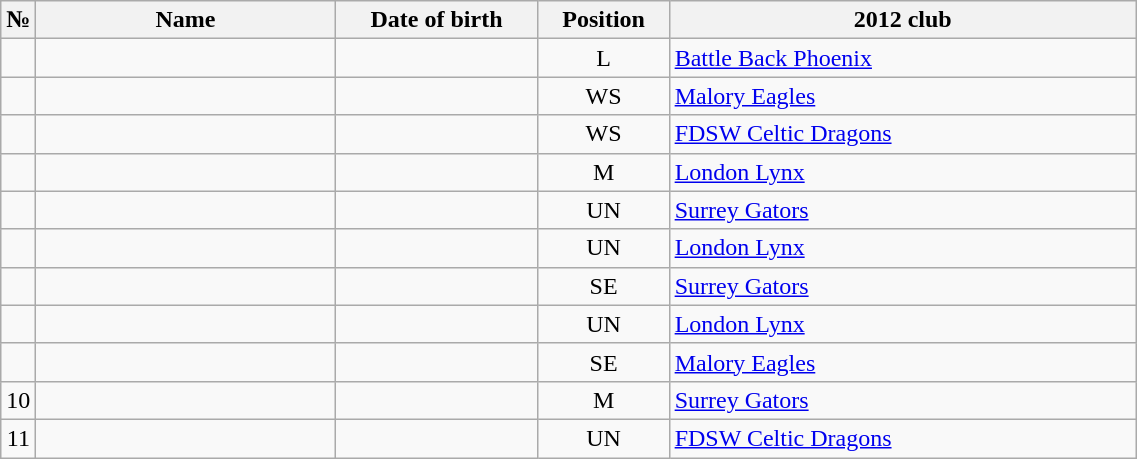<table class="wikitable sortable" style="font-size:100%; text-align:center;">
<tr>
<th>№</th>
<th style="width:12em">Name</th>
<th style="width:8em">Date of birth</th>
<th style="width:5em">Position</th>
<th style="width:19em">2012 club</th>
</tr>
<tr>
<td></td>
<td style="text-align:left;"></td>
<td style="text-align:right;"></td>
<td>L</td>
<td style="text-align:left;"> <a href='#'>Battle Back Phoenix</a></td>
</tr>
<tr>
<td></td>
<td style="text-align:left;"></td>
<td style="text-align:right;"></td>
<td>WS</td>
<td style="text-align:left;"> <a href='#'>Malory Eagles</a></td>
</tr>
<tr>
<td></td>
<td style="text-align:left;"></td>
<td style="text-align:right;"></td>
<td>WS</td>
<td style="text-align:left;"> <a href='#'>FDSW Celtic Dragons</a></td>
</tr>
<tr>
<td></td>
<td style="text-align:left;"></td>
<td style="text-align:right;"></td>
<td>M</td>
<td style="text-align:left;"> <a href='#'>London Lynx</a></td>
</tr>
<tr>
<td></td>
<td style="text-align:left;"></td>
<td style="text-align:right;"></td>
<td>UN</td>
<td style="text-align:left;"> <a href='#'>Surrey Gators</a></td>
</tr>
<tr>
<td></td>
<td style="text-align:left;"></td>
<td style="text-align:right;"></td>
<td>UN</td>
<td style="text-align:left;"> <a href='#'>London Lynx</a></td>
</tr>
<tr>
<td></td>
<td style="text-align:left;"></td>
<td style="text-align:right;"></td>
<td>SE</td>
<td style="text-align:left;"> <a href='#'>Surrey Gators</a></td>
</tr>
<tr>
<td></td>
<td style="text-align:left;"></td>
<td style="text-align:right;"></td>
<td>UN</td>
<td style="text-align:left;"> <a href='#'>London Lynx</a></td>
</tr>
<tr>
<td></td>
<td style="text-align:left;"></td>
<td style="text-align:right;"></td>
<td>SE</td>
<td style="text-align:left;"> <a href='#'>Malory Eagles</a></td>
</tr>
<tr>
<td>10</td>
<td style="text-align:left;"></td>
<td style="text-align:right;"></td>
<td>M</td>
<td style="text-align:left;"> <a href='#'>Surrey Gators</a></td>
</tr>
<tr>
<td>11</td>
<td style="text-align:left;"></td>
<td style="text-align:right;"></td>
<td>UN</td>
<td style="text-align:left;"> <a href='#'>FDSW Celtic Dragons</a></td>
</tr>
</table>
